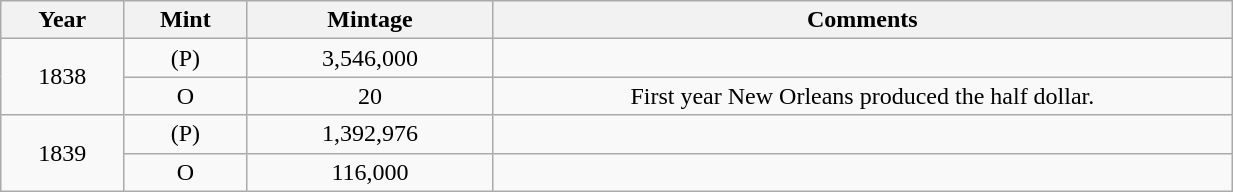<table class="wikitable sortable" style="min-width:65%; text-align:center;">
<tr>
<th width="10%">Year</th>
<th width="10%">Mint</th>
<th width="20%">Mintage</th>
<th width="60%">Comments</th>
</tr>
<tr>
<td rowspan="2">1838</td>
<td>(P)</td>
<td>3,546,000</td>
<td></td>
</tr>
<tr>
<td>O</td>
<td>20</td>
<td>First year New Orleans produced the half dollar.</td>
</tr>
<tr>
<td rowspan="2">1839</td>
<td>(P)</td>
<td>1,392,976</td>
<td></td>
</tr>
<tr>
<td>O</td>
<td>116,000</td>
<td></td>
</tr>
</table>
